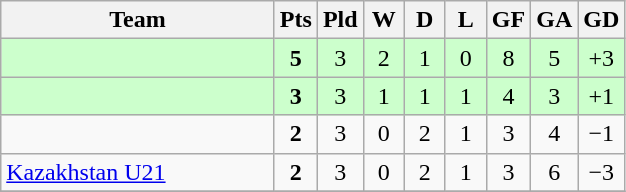<table class="wikitable" style="text-align:center;">
<tr>
<th width=175>Team</th>
<th width=20 abbr="Points">Pts</th>
<th width=20 abbr="Played">Pld</th>
<th width=20 abbr="Won">W</th>
<th width=20 abbr="Drawn">D</th>
<th width=20 abbr="Lost">L</th>
<th width=20 abbr="Goals for">GF</th>
<th width=20 abbr="Goals against">GA</th>
<th width=20 abbr="Goal difference">GD</th>
</tr>
<tr bgcolor=#CCFFCC>
<td style="text-align:left;"></td>
<td><strong>5</strong></td>
<td>3</td>
<td>2</td>
<td>1</td>
<td>0</td>
<td>8</td>
<td>5</td>
<td>+3</td>
</tr>
<tr bgcolor=#CCFFCC>
<td style="text-align:left;"></td>
<td><strong>3</strong></td>
<td>3</td>
<td>1</td>
<td>1</td>
<td>1</td>
<td>4</td>
<td>3</td>
<td>+1</td>
</tr>
<tr>
<td style="text-align:left;"></td>
<td><strong>2</strong></td>
<td>3</td>
<td>0</td>
<td>2</td>
<td>1</td>
<td>3</td>
<td>4</td>
<td>−1</td>
</tr>
<tr>
<td style="text-align:left;"> <a href='#'>Kazakhstan U21</a></td>
<td><strong>2</strong></td>
<td>3</td>
<td>0</td>
<td>2</td>
<td>1</td>
<td>3</td>
<td>6</td>
<td>−3</td>
</tr>
<tr>
</tr>
</table>
